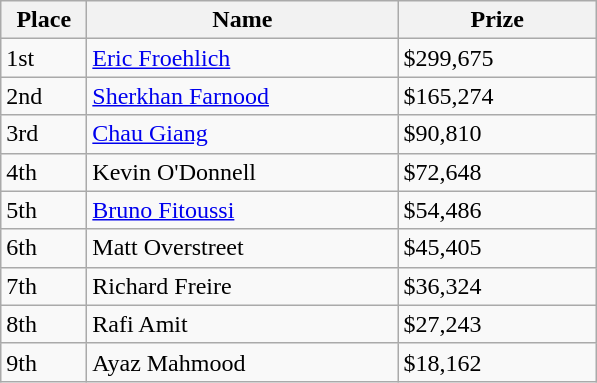<table class="wikitable">
<tr>
<th width="50">Place</th>
<th width="200">Name</th>
<th width="125">Prize</th>
</tr>
<tr>
<td>1st</td>
<td><a href='#'>Eric Froehlich</a></td>
<td>$299,675</td>
</tr>
<tr>
<td>2nd</td>
<td><a href='#'>Sherkhan Farnood</a></td>
<td>$165,274</td>
</tr>
<tr>
<td>3rd</td>
<td><a href='#'>Chau Giang</a></td>
<td>$90,810</td>
</tr>
<tr>
<td>4th</td>
<td>Kevin O'Donnell</td>
<td>$72,648</td>
</tr>
<tr>
<td>5th</td>
<td><a href='#'>Bruno Fitoussi</a></td>
<td>$54,486</td>
</tr>
<tr>
<td>6th</td>
<td>Matt Overstreet</td>
<td>$45,405</td>
</tr>
<tr>
<td>7th</td>
<td>Richard Freire</td>
<td>$36,324</td>
</tr>
<tr>
<td>8th</td>
<td>Rafi Amit</td>
<td>$27,243</td>
</tr>
<tr>
<td>9th</td>
<td>Ayaz Mahmood</td>
<td>$18,162</td>
</tr>
</table>
